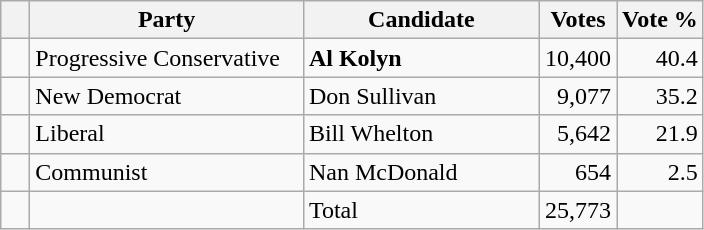<table class="wikitable">
<tr>
<th></th>
<th scope="col" width="175">Party</th>
<th scope="col" width="150">Candidate</th>
<th>Votes</th>
<th>Vote %</th>
</tr>
<tr>
<td>   </td>
<td>Progressive Conservative</td>
<td><strong>Al Kolyn</strong></td>
<td align=right>10,400</td>
<td align=right>40.4</td>
</tr>
<tr>
<td>   </td>
<td>New Democrat</td>
<td>Don Sullivan</td>
<td align=right>9,077</td>
<td align=right>35.2</td>
</tr>
<tr |>
<td>   </td>
<td>Liberal</td>
<td>Bill Whelton</td>
<td align=right>5,642</td>
<td align=right>21.9</td>
</tr>
<tr>
<td>   </td>
<td>Communist</td>
<td>Nan McDonald</td>
<td align=right>654</td>
<td align=right>2.5</td>
</tr>
<tr>
<td></td>
<td></td>
<td>Total</td>
<td align=right>25,773</td>
<td></td>
</tr>
</table>
